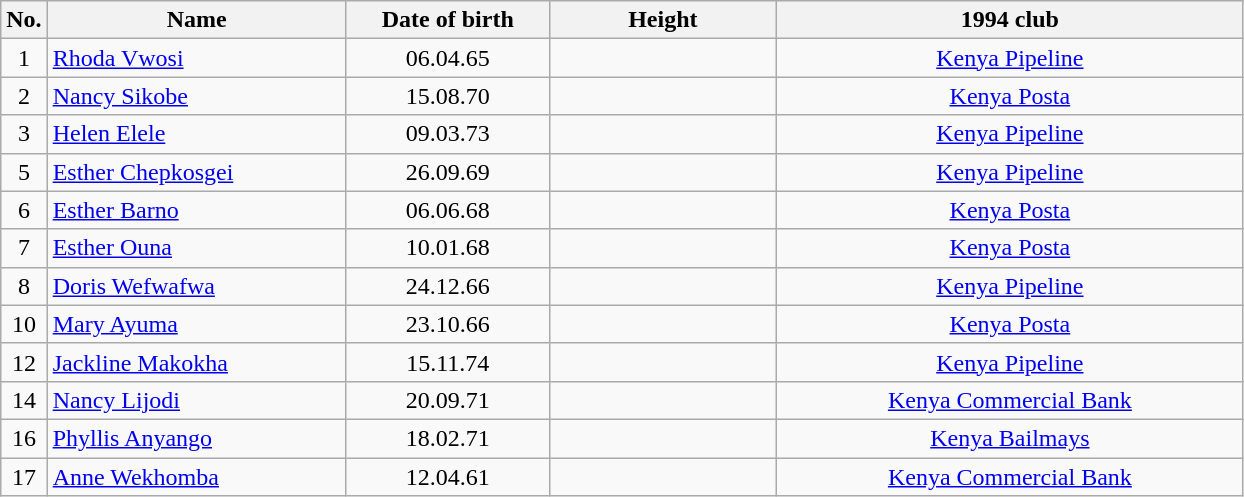<table class="wikitable sortable" style="text-align:center;">
<tr>
<th>No.</th>
<th style="width:12em">Name</th>
<th style="width:8em">Date of birth</th>
<th style="width:9em">Height</th>
<th style="width:19em">1994 club</th>
</tr>
<tr>
<td>1</td>
<td align=left><a href='#'>Rhoda Vwosi</a></td>
<td>06.04.65</td>
<td></td>
<td><a href='#'>Kenya Pipeline</a></td>
</tr>
<tr>
<td>2</td>
<td align=left><a href='#'>Nancy Sikobe</a></td>
<td>15.08.70</td>
<td></td>
<td><a href='#'>Kenya Posta</a></td>
</tr>
<tr>
<td>3</td>
<td align=left><a href='#'>Helen Elele</a></td>
<td>09.03.73</td>
<td></td>
<td><a href='#'>Kenya Pipeline</a></td>
</tr>
<tr>
<td>5</td>
<td align=left><a href='#'>Esther Chepkosgei</a></td>
<td>26.09.69</td>
<td></td>
<td><a href='#'>Kenya Pipeline</a></td>
</tr>
<tr>
<td>6</td>
<td align=left><a href='#'>Esther Barno</a></td>
<td>06.06.68</td>
<td></td>
<td><a href='#'>Kenya Posta</a></td>
</tr>
<tr>
<td>7</td>
<td align=left><a href='#'>Esther Ouna</a></td>
<td>10.01.68</td>
<td></td>
<td><a href='#'>Kenya Posta</a></td>
</tr>
<tr>
<td>8</td>
<td align=left><a href='#'>Doris Wefwafwa</a></td>
<td>24.12.66</td>
<td></td>
<td><a href='#'>Kenya Pipeline</a></td>
</tr>
<tr>
<td>10</td>
<td align=left><a href='#'>Mary Ayuma</a></td>
<td>23.10.66</td>
<td></td>
<td><a href='#'>Kenya Posta</a></td>
</tr>
<tr>
<td>12</td>
<td align=left><a href='#'>Jackline Makokha</a></td>
<td>15.11.74</td>
<td></td>
<td><a href='#'>Kenya Pipeline</a></td>
</tr>
<tr>
<td>14</td>
<td align=left><a href='#'>Nancy Lijodi</a></td>
<td>20.09.71</td>
<td></td>
<td><a href='#'>Kenya Commercial Bank</a></td>
</tr>
<tr>
<td>16</td>
<td align=left><a href='#'>Phyllis Anyango</a></td>
<td>18.02.71</td>
<td></td>
<td><a href='#'>Kenya Bailmays</a></td>
</tr>
<tr>
<td>17</td>
<td align=left><a href='#'>Anne Wekhomba</a></td>
<td>12.04.61</td>
<td></td>
<td><a href='#'>Kenya Commercial Bank</a></td>
</tr>
</table>
